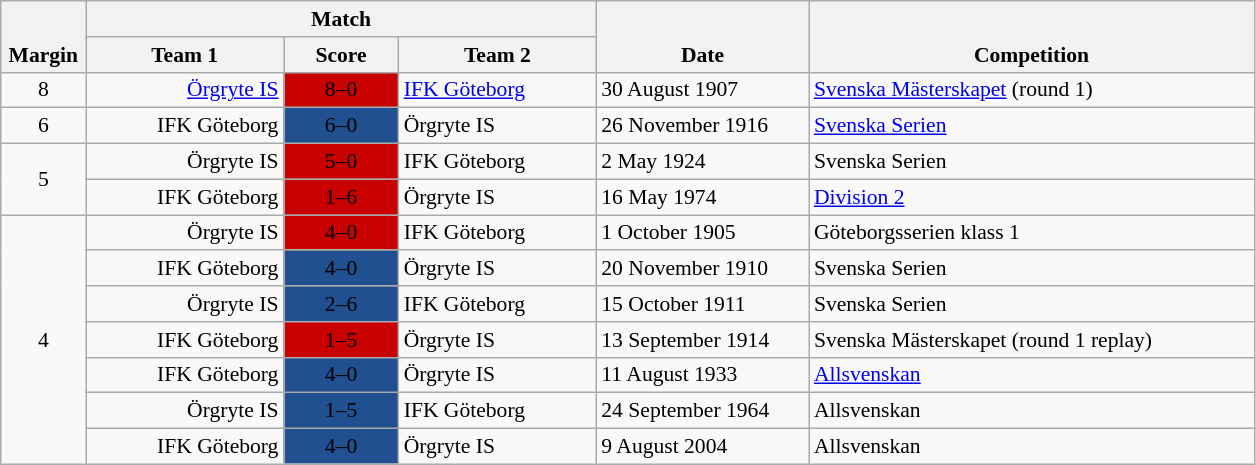<table class="wikitable" style="font-size:90%">
<tr>
<th rowspan="2" valign="bottom" width="50">Margin</th>
<th colspan="3" width="270">Match</th>
<th rowspan="2" valign="bottom" width="135">Date</th>
<th rowspan="2" valign="bottom" width="290">Competition</th>
</tr>
<tr>
<th width="125">Team 1</th>
<th width="70">Score</th>
<th width="125">Team 2</th>
</tr>
<tr>
<td align="center">8</td>
<td align="right"><a href='#'>Örgryte IS</a></td>
<td bgcolor=#c80000 align="center"><span>8–0</span></td>
<td align="left"><a href='#'>IFK Göteborg</a></td>
<td>30 August 1907</td>
<td><a href='#'>Svenska Mästerskapet</a> (round 1)</td>
</tr>
<tr>
<td align="center">6</td>
<td align="right">IFK Göteborg</td>
<td bgcolor=#205090 align="center"><span>6–0</span></td>
<td align="left">Örgryte IS</td>
<td>26 November 1916</td>
<td><a href='#'>Svenska Serien</a></td>
</tr>
<tr>
<td rowspan="2" align="center">5</td>
<td align="right">Örgryte IS</td>
<td bgcolor=#c80000 align="center"><span>5–0</span></td>
<td align="left">IFK Göteborg</td>
<td>2 May 1924</td>
<td>Svenska Serien</td>
</tr>
<tr>
<td align="right">IFK Göteborg</td>
<td bgcolor=#c80000 align="center"><span>1–6</span></td>
<td align="left">Örgryte IS</td>
<td>16 May 1974</td>
<td><a href='#'>Division 2</a></td>
</tr>
<tr>
<td rowspan="7" align="center">4</td>
<td align="right">Örgryte IS</td>
<td bgcolor=#c80000 align="center"><span>4–0</span></td>
<td align="left">IFK Göteborg</td>
<td>1 October 1905</td>
<td>Göteborgsserien klass 1</td>
</tr>
<tr>
<td align="right">IFK Göteborg</td>
<td bgcolor=#205090 align="center"><span>4–0</span></td>
<td align="left">Örgryte IS</td>
<td>20 November 1910</td>
<td>Svenska Serien</td>
</tr>
<tr>
<td align="right">Örgryte IS</td>
<td bgcolor=#205090 align="center"><span>2–6</span></td>
<td align="left">IFK Göteborg</td>
<td>15 October 1911</td>
<td>Svenska Serien</td>
</tr>
<tr>
<td align="right">IFK Göteborg</td>
<td bgcolor=#c80000 align="center"><span>1–5</span></td>
<td align="left">Örgryte IS</td>
<td>13 September 1914</td>
<td>Svenska Mästerskapet (round 1 replay)</td>
</tr>
<tr>
<td align="right">IFK Göteborg</td>
<td bgcolor=#205090 align="center"><span>4–0</span></td>
<td align="left">Örgryte IS</td>
<td>11 August 1933</td>
<td><a href='#'>Allsvenskan</a></td>
</tr>
<tr>
<td align="right">Örgryte IS</td>
<td bgcolor=#205090 align="center"><span>1–5</span></td>
<td align="left">IFK Göteborg</td>
<td>24 September 1964</td>
<td>Allsvenskan</td>
</tr>
<tr>
<td align="right">IFK Göteborg</td>
<td bgcolor=#205090 align="center"><span>4–0</span></td>
<td align="left">Örgryte IS</td>
<td>9 August 2004</td>
<td>Allsvenskan</td>
</tr>
</table>
